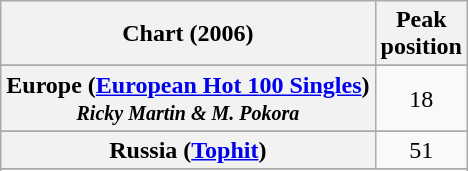<table class="wikitable sortable plainrowheaders" style="text-align:center">
<tr>
<th scope="col">Chart (2006)</th>
<th scope="col">Peak<br>position</th>
</tr>
<tr>
</tr>
<tr>
</tr>
<tr>
<th scope="row">Europe (<a href='#'>European Hot 100 Singles</a>)<br><small><em>Ricky Martin & M. Pokora</em></small></th>
<td>18</td>
</tr>
<tr>
</tr>
<tr>
</tr>
<tr>
</tr>
<tr>
<th scope="row">Russia (<a href='#'>Tophit</a>)</th>
<td>51</td>
</tr>
<tr>
</tr>
<tr>
</tr>
</table>
